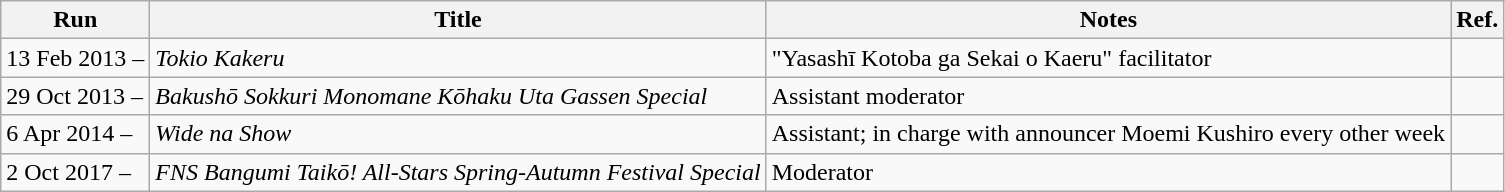<table class="wikitable">
<tr>
<th>Run</th>
<th>Title</th>
<th>Notes</th>
<th>Ref.</th>
</tr>
<tr>
<td>13 Feb 2013 –</td>
<td><em>Tokio Kakeru</em></td>
<td>"Yasashī Kotoba ga Sekai o Kaeru" facilitator</td>
<td></td>
</tr>
<tr>
<td>29 Oct 2013 –</td>
<td><em>Bakushō Sokkuri Monomane Kōhaku Uta Gassen Special</em></td>
<td>Assistant moderator</td>
<td></td>
</tr>
<tr>
<td>6 Apr 2014 –</td>
<td><em>Wide na Show</em></td>
<td>Assistant; in charge with announcer Moemi Kushiro every other week</td>
<td></td>
</tr>
<tr>
<td>2 Oct 2017 –</td>
<td><em>FNS Bangumi Taikō! All-Stars Spring-Autumn Festival Special</em></td>
<td>Moderator</td>
<td></td>
</tr>
</table>
